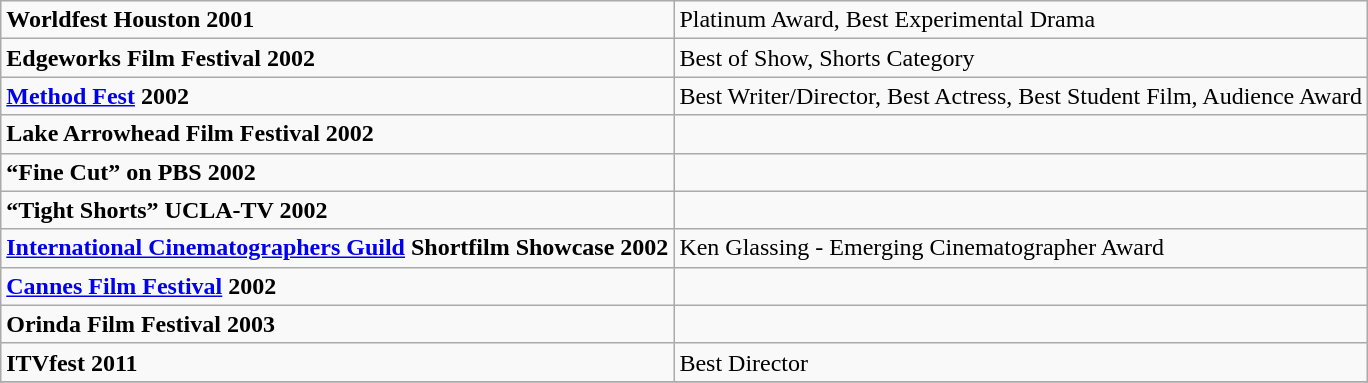<table class="wikitable">
<tr>
<td><strong>Worldfest Houston 2001</strong></td>
<td>Platinum Award, Best Experimental Drama</td>
</tr>
<tr>
<td><strong>Edgeworks Film Festival 2002</strong></td>
<td>Best of Show, Shorts Category</td>
</tr>
<tr>
<td><strong><a href='#'>Method Fest</a> 2002</strong></td>
<td>Best Writer/Director, Best Actress, Best Student Film, Audience Award</td>
</tr>
<tr>
<td><strong>Lake Arrowhead Film Festival 2002</strong></td>
<td></td>
</tr>
<tr>
<td><strong>“Fine Cut” on PBS 2002</strong></td>
<td></td>
</tr>
<tr>
<td><strong>“Tight Shorts” UCLA-TV 2002</strong></td>
<td></td>
</tr>
<tr>
<td><strong><a href='#'>International Cinematographers Guild</a> Shortfilm Showcase 2002</strong></td>
<td>Ken Glassing - Emerging Cinematographer Award </td>
</tr>
<tr>
<td><strong><a href='#'>Cannes Film Festival</a> 2002</strong></td>
<td></td>
</tr>
<tr>
<td><strong>Orinda Film Festival 2003</strong></td>
<td></td>
</tr>
<tr>
<td><strong>ITVfest 2011 </strong></td>
<td>Best Director</td>
</tr>
<tr>
</tr>
</table>
